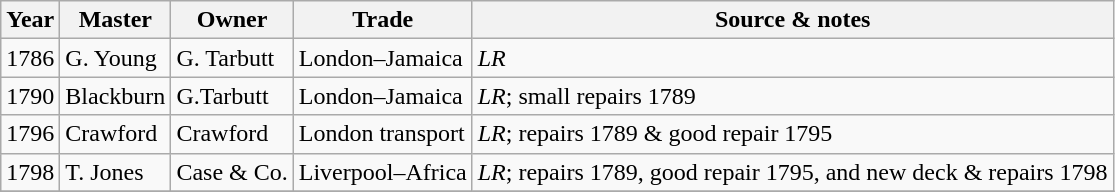<table class="sortable wikitable">
<tr>
<th>Year</th>
<th>Master</th>
<th>Owner</th>
<th>Trade</th>
<th>Source & notes</th>
</tr>
<tr>
<td>1786</td>
<td>G. Young</td>
<td>G. Tarbutt</td>
<td>London–Jamaica</td>
<td><em>LR</em></td>
</tr>
<tr>
<td>1790</td>
<td>Blackburn</td>
<td>G.Tarbutt</td>
<td>London–Jamaica</td>
<td><em>LR</em>; small repairs 1789</td>
</tr>
<tr>
<td>1796</td>
<td>Crawford</td>
<td>Crawford</td>
<td>London transport</td>
<td><em>LR</em>; repairs 1789 & good repair 1795</td>
</tr>
<tr>
<td>1798</td>
<td>T. Jones</td>
<td>Case & Co.</td>
<td>Liverpool–Africa</td>
<td><em>LR</em>; repairs 1789, good repair 1795, and new deck & repairs 1798</td>
</tr>
<tr>
</tr>
</table>
